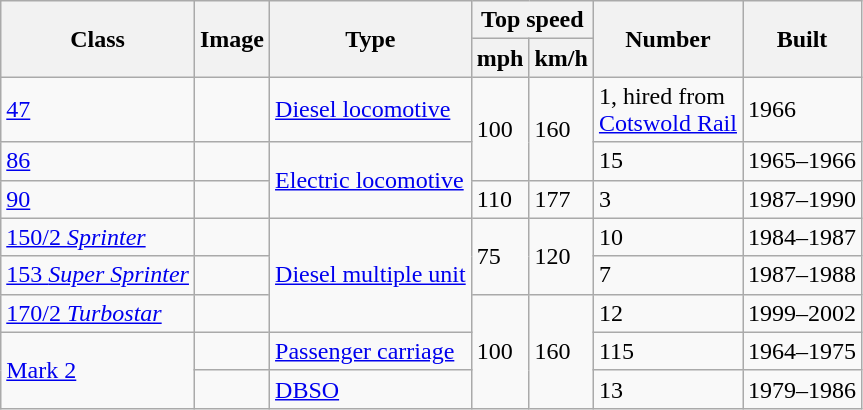<table class="wikitable">
<tr>
<th rowspan="2">Class</th>
<th rowspan="2">Image</th>
<th rowspan="2">Type</th>
<th colspan="2">Top speed</th>
<th rowspan="2">Number</th>
<th rowspan="2">Built</th>
</tr>
<tr>
<th>mph</th>
<th>km/h</th>
</tr>
<tr>
<td><a href='#'>47</a></td>
<td></td>
<td><a href='#'>Diesel locomotive</a></td>
<td rowspan="2">100</td>
<td rowspan="2">160</td>
<td>1, hired from<br><a href='#'>Cotswold Rail</a></td>
<td>1966</td>
</tr>
<tr>
<td><a href='#'>86</a></td>
<td></td>
<td rowspan="2"><a href='#'>Electric locomotive</a></td>
<td>15</td>
<td>1965–1966</td>
</tr>
<tr>
<td><a href='#'>90</a></td>
<td></td>
<td>110</td>
<td>177</td>
<td>3</td>
<td>1987–1990</td>
</tr>
<tr>
<td><a href='#'>150/2 <em>Sprinter</em></a></td>
<td></td>
<td rowspan="3"><a href='#'>Diesel multiple unit</a></td>
<td rowspan="2">75</td>
<td rowspan="2">120</td>
<td>10</td>
<td>1984–1987</td>
</tr>
<tr>
<td><a href='#'>153 <em>Super Sprinter</em></a></td>
<td></td>
<td>7</td>
<td>1987–1988</td>
</tr>
<tr>
<td><a href='#'>170/2 <em>Turbostar</em></a></td>
<td></td>
<td rowspan="3">100</td>
<td rowspan="3">160</td>
<td>12</td>
<td>1999–2002</td>
</tr>
<tr>
<td rowspan="2"><a href='#'>Mark 2</a></td>
<td></td>
<td><a href='#'>Passenger carriage</a></td>
<td>115</td>
<td>1964–1975</td>
</tr>
<tr>
<td></td>
<td><a href='#'>DBSO</a></td>
<td>13</td>
<td>1979–1986</td>
</tr>
</table>
